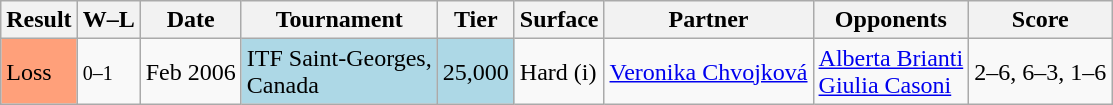<table class="sortable wikitable">
<tr>
<th>Result</th>
<th class="unsortable">W–L</th>
<th>Date</th>
<th>Tournament</th>
<th>Tier</th>
<th>Surface</th>
<th>Partner</th>
<th>Opponents</th>
<th class="unsortable">Score</th>
</tr>
<tr>
<td style="background:#ffa07a;">Loss</td>
<td><small>0–1</small></td>
<td>Feb 2006</td>
<td style="background:lightblue;">ITF Saint-Georges, <br>Canada</td>
<td style="background:lightblue;">25,000</td>
<td>Hard (i)</td>
<td> <a href='#'>Veronika Chvojková</a></td>
<td> <a href='#'>Alberta Brianti</a> <br> <a href='#'>Giulia Casoni</a></td>
<td>2–6, 6–3, 1–6</td>
</tr>
</table>
